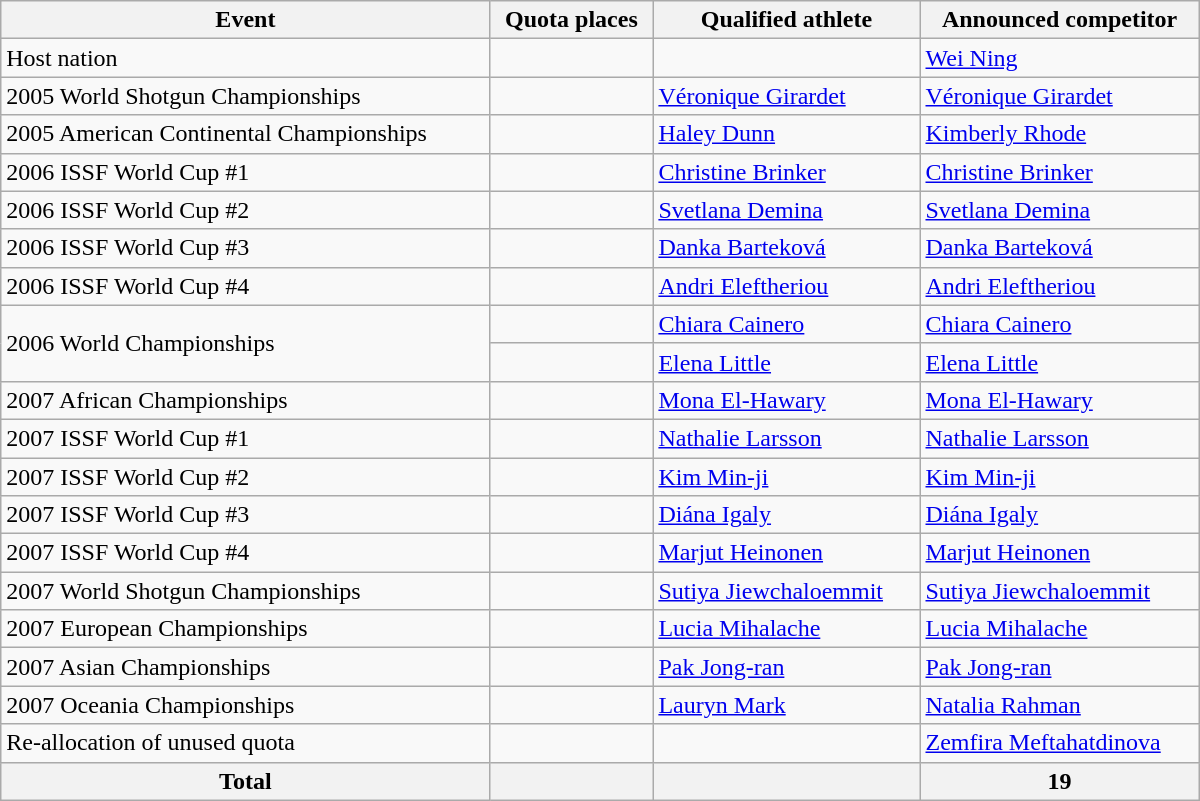<table class=wikitable style="text-align:left" width=800>
<tr>
<th>Event</th>
<th>Quota places</th>
<th>Qualified athlete</th>
<th>Announced competitor</th>
</tr>
<tr>
<td>Host nation</td>
<td></td>
<td></td>
<td><a href='#'>Wei Ning</a></td>
</tr>
<tr>
<td>2005 World Shotgun Championships</td>
<td></td>
<td><a href='#'>Véronique Girardet</a></td>
<td><a href='#'>Véronique Girardet</a></td>
</tr>
<tr>
<td>2005 American Continental Championships</td>
<td></td>
<td><a href='#'>Haley Dunn</a></td>
<td><a href='#'>Kimberly Rhode</a></td>
</tr>
<tr>
<td>2006 ISSF World Cup #1</td>
<td></td>
<td><a href='#'>Christine Brinker</a></td>
<td><a href='#'>Christine Brinker</a></td>
</tr>
<tr>
<td>2006 ISSF World Cup #2</td>
<td></td>
<td><a href='#'>Svetlana Demina</a></td>
<td><a href='#'>Svetlana Demina</a></td>
</tr>
<tr>
<td>2006 ISSF World Cup #3</td>
<td></td>
<td><a href='#'>Danka Barteková</a></td>
<td><a href='#'>Danka Barteková</a></td>
</tr>
<tr>
<td>2006 ISSF World Cup #4</td>
<td></td>
<td><a href='#'>Andri Eleftheriou</a></td>
<td><a href='#'>Andri Eleftheriou</a></td>
</tr>
<tr>
<td rowspan="2">2006 World Championships</td>
<td></td>
<td><a href='#'>Chiara Cainero</a></td>
<td><a href='#'>Chiara Cainero</a></td>
</tr>
<tr>
<td></td>
<td><a href='#'>Elena Little</a></td>
<td><a href='#'>Elena Little</a></td>
</tr>
<tr>
<td>2007 African Championships</td>
<td></td>
<td><a href='#'>Mona El-Hawary</a></td>
<td><a href='#'>Mona El-Hawary</a></td>
</tr>
<tr>
<td>2007 ISSF World Cup #1</td>
<td></td>
<td><a href='#'>Nathalie Larsson</a></td>
<td><a href='#'>Nathalie Larsson</a></td>
</tr>
<tr>
<td>2007 ISSF World Cup #2</td>
<td></td>
<td><a href='#'>Kim Min-ji</a></td>
<td><a href='#'>Kim Min-ji</a></td>
</tr>
<tr>
<td>2007 ISSF World Cup #3</td>
<td></td>
<td><a href='#'>Diána Igaly</a></td>
<td><a href='#'>Diána Igaly</a></td>
</tr>
<tr>
<td>2007 ISSF World Cup #4</td>
<td></td>
<td><a href='#'>Marjut Heinonen</a></td>
<td><a href='#'>Marjut Heinonen</a></td>
</tr>
<tr>
<td>2007 World Shotgun Championships</td>
<td></td>
<td><a href='#'>Sutiya Jiewchaloemmit</a></td>
<td><a href='#'>Sutiya Jiewchaloemmit</a></td>
</tr>
<tr>
<td>2007 European Championships</td>
<td></td>
<td><a href='#'>Lucia Mihalache</a></td>
<td><a href='#'>Lucia Mihalache</a></td>
</tr>
<tr>
<td>2007 Asian Championships</td>
<td></td>
<td><a href='#'>Pak Jong-ran</a></td>
<td><a href='#'>Pak Jong-ran</a></td>
</tr>
<tr>
<td>2007 Oceania Championships</td>
<td></td>
<td><a href='#'>Lauryn Mark</a></td>
<td><a href='#'>Natalia Rahman</a></td>
</tr>
<tr>
<td>Re-allocation of unused quota</td>
<td></td>
<td></td>
<td><a href='#'>Zemfira Meftahatdinova</a></td>
</tr>
<tr>
<th>Total</th>
<th></th>
<th></th>
<th>19</th>
</tr>
</table>
